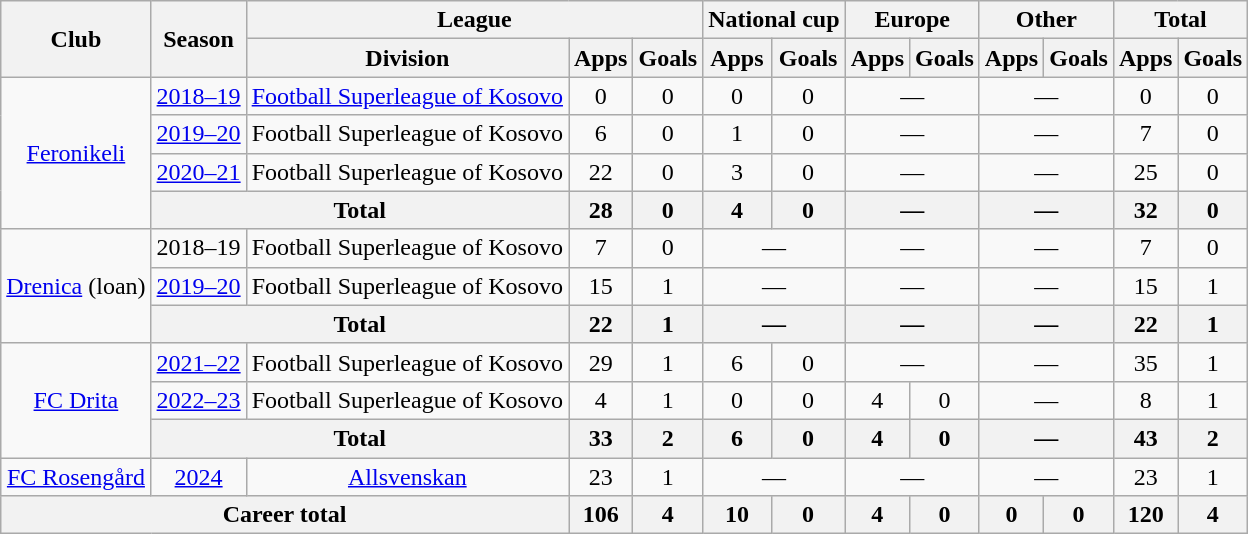<table class="wikitable" Style="text-align: center">
<tr>
<th rowspan="2">Club</th>
<th rowspan="2">Season</th>
<th colspan="3">League</th>
<th colspan="2">National cup</th>
<th colspan="2">Europe</th>
<th colspan="2">Other</th>
<th colspan="2">Total</th>
</tr>
<tr>
<th>Division</th>
<th>Apps</th>
<th>Goals</th>
<th>Apps</th>
<th>Goals</th>
<th>Apps</th>
<th>Goals</th>
<th>Apps</th>
<th>Goals</th>
<th>Apps</th>
<th>Goals</th>
</tr>
<tr>
<td rowspan="4"><a href='#'>Feronikeli</a></td>
<td><a href='#'>2018–19</a></td>
<td><a href='#'>Football Superleague of Kosovo</a></td>
<td>0</td>
<td>0</td>
<td>0</td>
<td>0</td>
<td colspan="2">—</td>
<td colspan="2">—</td>
<td>0</td>
<td>0</td>
</tr>
<tr>
<td><a href='#'>2019–20</a></td>
<td>Football Superleague of Kosovo</td>
<td>6</td>
<td>0</td>
<td>1</td>
<td>0</td>
<td colspan="2">—</td>
<td colspan="2">—</td>
<td>7</td>
<td>0</td>
</tr>
<tr>
<td><a href='#'>2020–21</a></td>
<td>Football Superleague of Kosovo</td>
<td>22</td>
<td>0</td>
<td>3</td>
<td>0</td>
<td colspan="2">—</td>
<td colspan="2">—</td>
<td>25</td>
<td>0</td>
</tr>
<tr>
<th colspan="2">Total</th>
<th>28</th>
<th>0</th>
<th>4</th>
<th>0</th>
<th colspan="2">—</th>
<th colspan="2">—</th>
<th>32</th>
<th>0</th>
</tr>
<tr>
<td rowspan="3"><a href='#'>Drenica</a> (loan)</td>
<td>2018–19</td>
<td>Football Superleague of Kosovo</td>
<td>7</td>
<td>0</td>
<td colspan="2">—</td>
<td colspan="2">—</td>
<td colspan="2">—</td>
<td>7</td>
<td>0</td>
</tr>
<tr>
<td><a href='#'>2019–20</a></td>
<td>Football Superleague of Kosovo</td>
<td>15</td>
<td>1</td>
<td colspan="2">—</td>
<td colspan="2">—</td>
<td colspan="2">—</td>
<td>15</td>
<td>1</td>
</tr>
<tr>
<th colspan="2">Total</th>
<th>22</th>
<th>1</th>
<th colspan="2">—</th>
<th colspan="2">—</th>
<th colspan="2">—</th>
<th>22</th>
<th>1</th>
</tr>
<tr>
<td rowspan="3"><a href='#'>FC Drita</a></td>
<td><a href='#'>2021–22</a></td>
<td>Football Superleague of Kosovo</td>
<td>29</td>
<td>1</td>
<td>6</td>
<td>0</td>
<td colspan="2">—</td>
<td colspan="2">—</td>
<td>35</td>
<td>1</td>
</tr>
<tr>
<td><a href='#'>2022–23</a></td>
<td>Football Superleague of Kosovo</td>
<td>4</td>
<td>1</td>
<td>0</td>
<td>0</td>
<td>4</td>
<td>0</td>
<td colspan="2">—</td>
<td>8</td>
<td>1</td>
</tr>
<tr>
<th colspan="2">Total</th>
<th>33</th>
<th>2</th>
<th>6</th>
<th>0</th>
<th>4</th>
<th>0</th>
<th colspan="2">—</th>
<th>43</th>
<th>2</th>
</tr>
<tr>
<td><a href='#'>FC Rosengård</a></td>
<td><a href='#'>2024</a></td>
<td><a href='#'>Allsvenskan</a></td>
<td>23</td>
<td>1</td>
<td colspan="2">—</td>
<td colspan="2">—</td>
<td colspan="2">—</td>
<td>23</td>
<td>1</td>
</tr>
<tr>
<th colspan="3">Career total</th>
<th>106</th>
<th>4</th>
<th>10</th>
<th>0</th>
<th>4</th>
<th>0</th>
<th>0</th>
<th>0</th>
<th>120</th>
<th>4</th>
</tr>
</table>
